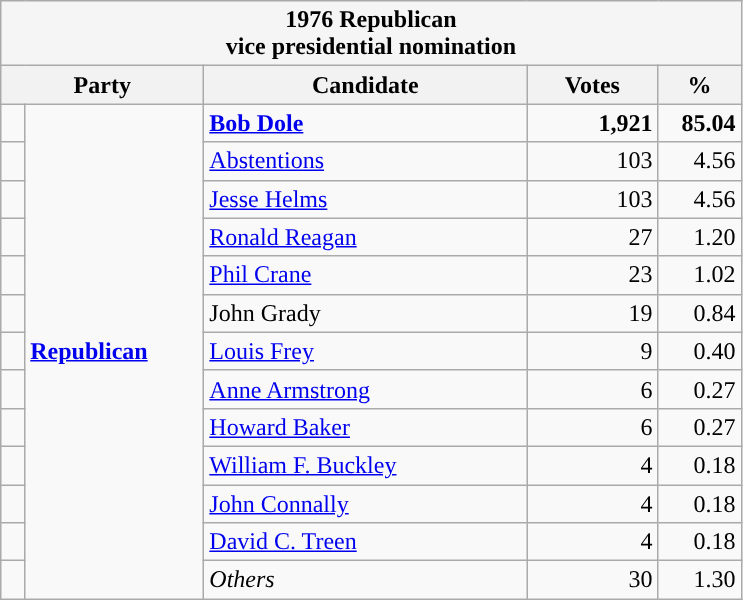<table class="wikitable">
<tr>
<th colspan=5 style="background:#f5f5f5">1976 Republican<br>vice presidential nomination</th>
</tr>
<tr>
<th style="width: 8em;" colspan=2>Party</th>
<th>Candidate</th>
<th>Votes</th>
<th>%</th>
</tr>
<tr>
<td style="background-color: "></td>
<td style="width: 7em;" rowspan=13><strong><a href='#'>Republican</a></strong></td>
<td style="width: 13em;"><strong><a href='#'>Bob Dole</a></strong></td>
<td style="width: 5em; text-align:right"><strong>1,921</strong></td>
<td style="width: 3em; text-align:right"><strong>85.04</strong></td>
</tr>
<tr>
<td style="background-color: "></td>
<td><a href='#'>Abstentions</a></td>
<td style="text-align:right">103</td>
<td style="text-align:right">4.56</td>
</tr>
<tr>
<td style="background-color: "></td>
<td><a href='#'>Jesse Helms</a></td>
<td style="text-align:right">103</td>
<td style="text-align:right">4.56</td>
</tr>
<tr>
<td style="background-color: "></td>
<td><a href='#'>Ronald Reagan</a></td>
<td style="text-align:right">27</td>
<td style="text-align:right">1.20</td>
</tr>
<tr>
<td style="background-color: "></td>
<td><a href='#'>Phil Crane</a></td>
<td style="text-align:right">23</td>
<td style="text-align:right">1.02</td>
</tr>
<tr>
<td style="background-color: "></td>
<td>John Grady</td>
<td style="text-align:right">19</td>
<td style="text-align:right">0.84</td>
</tr>
<tr>
<td style="background-color: "></td>
<td><a href='#'>Louis Frey</a></td>
<td style="text-align:right">9</td>
<td style="text-align:right">0.40</td>
</tr>
<tr>
<td style="background-color: "></td>
<td><a href='#'>Anne Armstrong</a></td>
<td style="text-align:right">6</td>
<td style="text-align:right">0.27</td>
</tr>
<tr>
<td style="background-color: "></td>
<td><a href='#'>Howard Baker</a></td>
<td style="text-align:right">6</td>
<td style="text-align:right">0.27</td>
</tr>
<tr>
<td style="background-color: "></td>
<td><a href='#'>William F. Buckley</a></td>
<td style="text-align:right">4</td>
<td style="text-align:right">0.18</td>
</tr>
<tr>
<td style="background-color: "></td>
<td><a href='#'>John Connally</a></td>
<td style="text-align:right">4</td>
<td style="text-align:right">0.18</td>
</tr>
<tr>
<td style="background-color: "></td>
<td><a href='#'>David C. Treen</a></td>
<td style="text-align:right">4</td>
<td style="text-align:right">0.18</td>
</tr>
<tr>
<td style="background-color: "></td>
<td><em>Others</em></td>
<td style="text-align:right">30</td>
<td style="text-align:right">1.30</td>
</tr>
</table>
